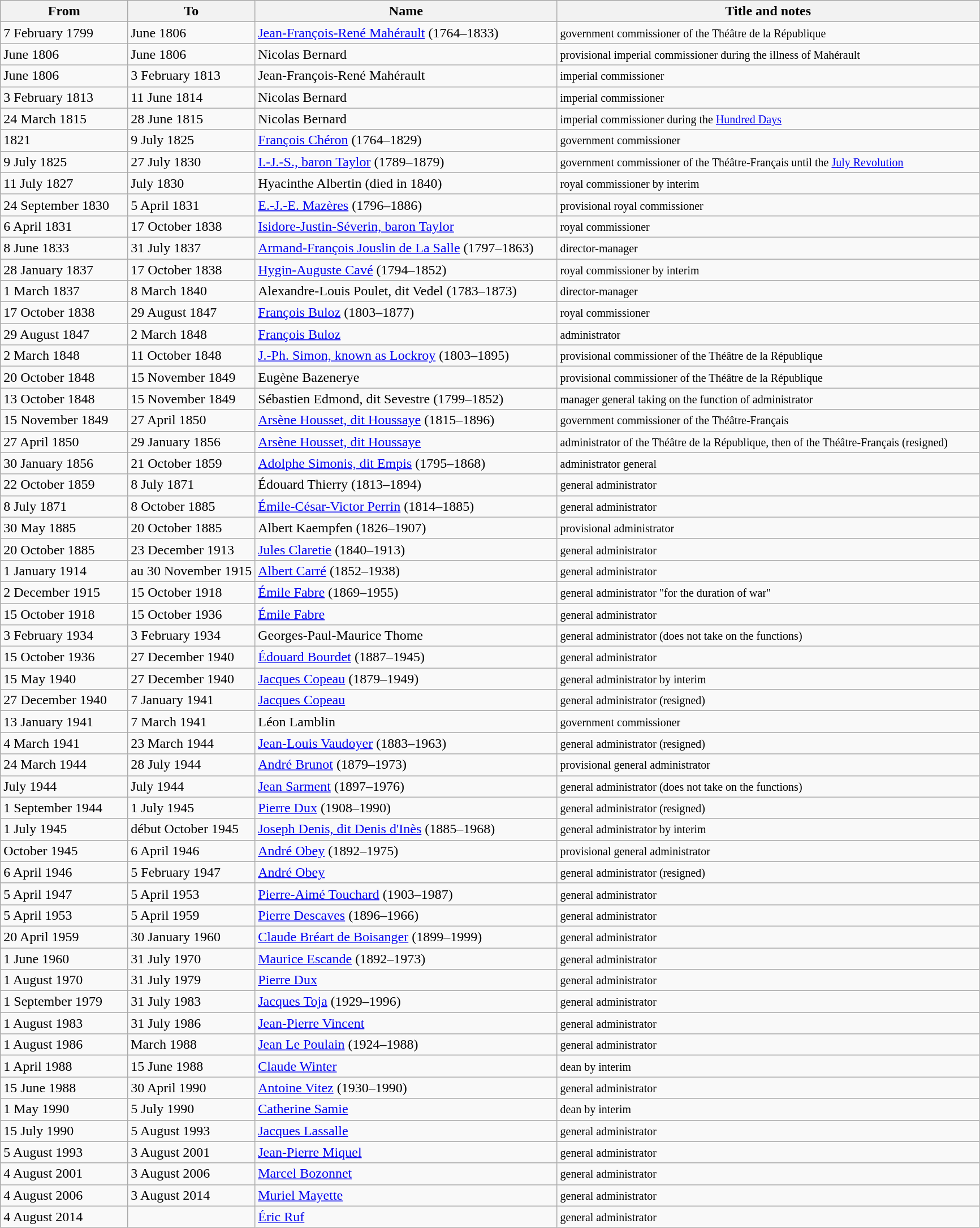<table class="wikitable">
<tr>
<th width="13%">From</th>
<th width="13%">To</th>
<th>Name</th>
<th>Title and notes</th>
</tr>
<tr>
<td>7 February 1799</td>
<td>June 1806</td>
<td><a href='#'>Jean-François-René Mahérault</a> (1764–1833)</td>
<td><small>government commissioner of the Théâtre de la République</small></td>
</tr>
<tr>
<td>June 1806</td>
<td>June 1806</td>
<td>Nicolas Bernard</td>
<td><small>provisional imperial commissioner during the illness of Mahérault</small></td>
</tr>
<tr>
<td>June 1806</td>
<td>3 February 1813</td>
<td>Jean-François-René Mahérault</td>
<td><small>imperial commissioner </small></td>
</tr>
<tr>
<td>3 February 1813</td>
<td>11 June 1814</td>
<td>Nicolas Bernard</td>
<td><small>imperial commissioner</small></td>
</tr>
<tr>
<td>24 March 1815</td>
<td>28 June 1815</td>
<td>Nicolas Bernard</td>
<td><small>imperial commissioner during the <a href='#'>Hundred Days</a></small></td>
</tr>
<tr>
<td>1821</td>
<td>9 July 1825</td>
<td><a href='#'>François Chéron</a> (1764–1829)</td>
<td><small>government commissioner</small></td>
</tr>
<tr>
<td>9 July 1825</td>
<td>27 July 1830</td>
<td><a href='#'>I.-J.-S., baron Taylor</a> (1789–1879)</td>
<td><small>government commissioner of the Théâtre-Français until the <a href='#'>July Revolution</a></small></td>
</tr>
<tr>
<td>11 July 1827</td>
<td>July 1830</td>
<td>Hyacinthe Albertin (died in 1840)</td>
<td><small>royal commissioner by interim</small></td>
</tr>
<tr>
<td>24 September 1830</td>
<td>5 April 1831</td>
<td><a href='#'>E.-J.-E. Mazères</a> (1796–1886)</td>
<td><small>provisional royal commissioner</small></td>
</tr>
<tr>
<td>6 April 1831</td>
<td>17 October 1838</td>
<td><a href='#'>Isidore-Justin-Séverin, baron Taylor</a></td>
<td><small>royal commissioner</small></td>
</tr>
<tr>
<td>8 June 1833</td>
<td>31 July 1837</td>
<td><a href='#'>Armand-François Jouslin de La Salle</a> (1797–1863)</td>
<td><small>director-manager</small></td>
</tr>
<tr>
<td>28 January 1837</td>
<td>17 October 1838</td>
<td><a href='#'>Hygin-Auguste Cavé</a> (1794–1852)</td>
<td><small>royal commissioner by interim</small></td>
</tr>
<tr>
<td>1 March 1837</td>
<td>8 March 1840</td>
<td Vedel>Alexandre-Louis Poulet, dit Vedel (1783–1873)</td>
<td><small>director-manager</small></td>
</tr>
<tr>
<td>17 October 1838</td>
<td>29 August 1847</td>
<td><a href='#'>François Buloz</a> (1803–1877)</td>
<td><small>royal commissioner</small></td>
</tr>
<tr>
<td>29 August 1847</td>
<td>2 March 1848</td>
<td><a href='#'>François Buloz</a></td>
<td><small>administrator</small></td>
</tr>
<tr>
<td>2 March 1848</td>
<td>11 October 1848</td>
<td><a href='#'>J.-Ph. Simon, known as Lockroy</a> (1803–1895)</td>
<td><small>provisional commissioner of the Théâtre de la République</small></td>
</tr>
<tr>
<td>20 October 1848</td>
<td>15 November 1849</td>
<td>Eugène Bazenerye</td>
<td><small>provisional commissioner of the Théâtre de la République</small></td>
</tr>
<tr>
<td>13 October 1848</td>
<td>15 November 1849</td>
<td>Sébastien Edmond, dit Sevestre (1799–1852)</td>
<td><small>manager general taking on the function of administrator</small></td>
</tr>
<tr>
<td>15 November 1849</td>
<td>27 April 1850</td>
<td><a href='#'>Arsène Housset, dit Houssaye</a> (1815–1896)</td>
<td><small>government commissioner of the Théâtre-Français</small></td>
</tr>
<tr>
<td>27 April 1850</td>
<td>29 January 1856</td>
<td><a href='#'>Arsène Housset, dit Houssaye</a></td>
<td><small>administrator of the Théâtre de la République, then of the Théâtre-Français (resigned)</small></td>
</tr>
<tr>
<td>30 January 1856</td>
<td>21 October 1859</td>
<td><a href='#'>Adolphe Simonis, dit Empis</a> (1795–1868)</td>
<td><small>administrator general</small></td>
</tr>
<tr>
<td>22 October 1859</td>
<td>8 July 1871</td>
<td>Édouard Thierry (1813–1894)</td>
<td><small>general administrator</small></td>
</tr>
<tr>
<td>8 July 1871</td>
<td>8 October 1885</td>
<td><a href='#'>Émile-César-Victor Perrin</a> (1814–1885)</td>
<td><small>general administrator</small></td>
</tr>
<tr>
<td>30 May 1885</td>
<td>20 October 1885</td>
<td>Albert Kaempfen (1826–1907)</td>
<td><small>provisional administrator</small></td>
</tr>
<tr>
<td>20 October 1885</td>
<td>23 December 1913</td>
<td><a href='#'>Jules Claretie</a> (1840–1913)</td>
<td><small>general administrator</small></td>
</tr>
<tr>
<td>1 January 1914</td>
<td>au 30 November 1915</td>
<td><a href='#'>Albert Carré</a> (1852–1938)</td>
<td><small>general administrator</small></td>
</tr>
<tr>
<td>2 December 1915</td>
<td>15 October 1918</td>
<td><a href='#'>Émile Fabre</a> (1869–1955)</td>
<td><small>general administrator "for the duration of war"</small></td>
</tr>
<tr>
<td>15 October 1918</td>
<td>15 October 1936</td>
<td><a href='#'>Émile Fabre</a></td>
<td><small>general administrator</small></td>
</tr>
<tr>
<td>3 February 1934</td>
<td>3 February 1934</td>
<td>Georges-Paul-Maurice Thome</td>
<td><small>general administrator (does not take on the functions)</small></td>
</tr>
<tr>
<td>15 October 1936</td>
<td>27 December 1940</td>
<td><a href='#'>Édouard Bourdet</a> (1887–1945)</td>
<td><small>general administrator</small></td>
</tr>
<tr>
<td>15 May 1940</td>
<td>27 December 1940</td>
<td><a href='#'>Jacques Copeau</a> (1879–1949)</td>
<td><small>general administrator by interim</small></td>
</tr>
<tr>
<td>27 December 1940</td>
<td>7 January 1941</td>
<td><a href='#'>Jacques Copeau</a></td>
<td><small>general administrator (resigned)</small></td>
</tr>
<tr>
<td>13 January 1941</td>
<td>7 March 1941</td>
<td>Léon Lamblin</td>
<td><small>government commissioner</small></td>
</tr>
<tr>
<td>4 March 1941</td>
<td>23 March 1944</td>
<td><a href='#'>Jean-Louis Vaudoyer</a> (1883–1963)</td>
<td><small>general administrator (resigned)</small></td>
</tr>
<tr>
<td>24 March 1944</td>
<td>28 July 1944</td>
<td><a href='#'>André Brunot</a> (1879–1973)</td>
<td><small>provisional general administrator</small></td>
</tr>
<tr>
<td>July 1944</td>
<td>July 1944</td>
<td><a href='#'>Jean Sarment</a> (1897–1976)</td>
<td><small>general administrator (does not take on the functions)</small></td>
</tr>
<tr>
<td>1 September 1944</td>
<td>1 July 1945</td>
<td><a href='#'>Pierre Dux</a> (1908–1990)</td>
<td><small>general administrator (resigned)</small></td>
</tr>
<tr>
<td>1 July 1945</td>
<td>début October 1945</td>
<td><a href='#'>Joseph Denis, dit Denis d'Inès</a> (1885–1968)</td>
<td><small>general administrator by interim</small></td>
</tr>
<tr>
<td>October 1945</td>
<td>6 April 1946</td>
<td><a href='#'>André Obey</a> (1892–1975)</td>
<td><small>provisional general administrator</small></td>
</tr>
<tr>
<td>6 April 1946</td>
<td>5 February 1947</td>
<td><a href='#'>André Obey</a></td>
<td><small>general administrator (resigned)</small></td>
</tr>
<tr>
<td>5 April 1947</td>
<td>5 April 1953</td>
<td><a href='#'>Pierre-Aimé Touchard</a> (1903–1987)</td>
<td><small>general administrator</small></td>
</tr>
<tr>
<td>5 April 1953</td>
<td>5 April 1959</td>
<td><a href='#'>Pierre Descaves</a> (1896–1966)</td>
<td><small>general administrator</small></td>
</tr>
<tr>
<td>20 April 1959</td>
<td>30 January 1960</td>
<td><a href='#'>Claude Bréart de Boisanger</a> (1899–1999)</td>
<td><small>general administrator</small></td>
</tr>
<tr>
<td>1 June 1960</td>
<td>31 July 1970</td>
<td><a href='#'>Maurice Escande</a> (1892–1973)</td>
<td><small>general administrator</small></td>
</tr>
<tr>
<td>1 August 1970</td>
<td>31 July 1979</td>
<td><a href='#'>Pierre Dux</a></td>
<td><small>general administrator</small></td>
</tr>
<tr>
<td>1 September 1979</td>
<td>31 July 1983</td>
<td><a href='#'>Jacques Toja</a> (1929–1996)</td>
<td><small>general administrator</small></td>
</tr>
<tr>
<td>1 August 1983</td>
<td>31 July 1986</td>
<td><a href='#'>Jean-Pierre Vincent</a></td>
<td><small>general administrator</small></td>
</tr>
<tr>
<td>1 August 1986</td>
<td>March 1988</td>
<td><a href='#'>Jean Le Poulain</a> (1924–1988)</td>
<td><small>general administrator</small></td>
</tr>
<tr>
<td>1 April 1988</td>
<td>15 June 1988</td>
<td><a href='#'>Claude Winter</a></td>
<td><small>dean by interim</small></td>
</tr>
<tr>
<td>15 June 1988</td>
<td>30 April 1990</td>
<td><a href='#'>Antoine Vitez</a> (1930–1990)</td>
<td><small>general administrator</small></td>
</tr>
<tr>
<td>1 May 1990</td>
<td>5 July 1990</td>
<td><a href='#'>Catherine Samie</a></td>
<td><small>dean by interim</small></td>
</tr>
<tr>
<td>15 July 1990</td>
<td>5 August 1993</td>
<td><a href='#'>Jacques Lassalle</a></td>
<td><small>general administrator</small></td>
</tr>
<tr>
<td>5 August 1993</td>
<td>3 August 2001</td>
<td><a href='#'>Jean-Pierre Miquel</a></td>
<td><small>general administrator</small></td>
</tr>
<tr>
<td>4 August 2001</td>
<td>3 August 2006</td>
<td><a href='#'>Marcel Bozonnet</a></td>
<td><small>general administrator</small></td>
</tr>
<tr>
<td>4 August 2006</td>
<td>3 August 2014</td>
<td><a href='#'>Muriel Mayette</a></td>
<td><small>general administrator</small></td>
</tr>
<tr>
<td>4 August 2014</td>
<td></td>
<td><a href='#'>Éric Ruf</a></td>
<td><small>general administrator</small></td>
</tr>
</table>
